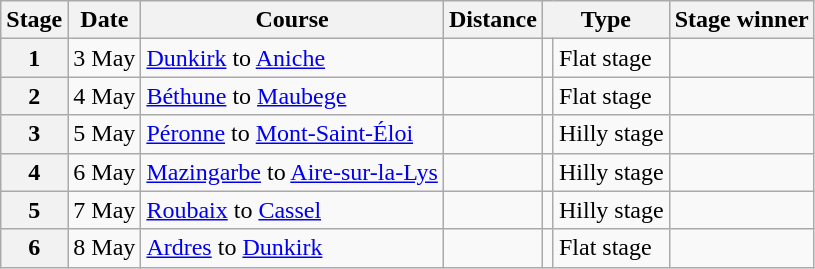<table class="wikitable">
<tr>
<th scope="col">Stage</th>
<th scope="col">Date</th>
<th scope="col">Course</th>
<th scope="col">Distance</th>
<th scope="col" colspan="2">Type</th>
<th scope="col">Stage winner</th>
</tr>
<tr>
<th scope="row" style="text-align:center;">1</th>
<td style="text-align:center;">3 May</td>
<td><a href='#'>Dunkirk</a> to <a href='#'>Aniche</a></td>
<td style="text-align:center;"></td>
<td></td>
<td>Flat stage</td>
<td></td>
</tr>
<tr>
<th scope="row" style="text-align:center;">2</th>
<td style="text-align:center;">4 May</td>
<td><a href='#'>Béthune</a> to <a href='#'>Maubege</a></td>
<td style="text-align:center;"></td>
<td></td>
<td>Flat stage</td>
<td></td>
</tr>
<tr>
<th scope="row" style="text-align:center;">3</th>
<td style="text-align:center;">5 May</td>
<td><a href='#'>Péronne</a> to <a href='#'>Mont-Saint-Éloi</a></td>
<td style="text-align:center;"></td>
<td></td>
<td>Hilly stage</td>
<td></td>
</tr>
<tr>
<th scope="row" style="text-align:center;">4</th>
<td style="text-align:center;">6 May</td>
<td><a href='#'>Mazingarbe</a> to <a href='#'>Aire-sur-la-Lys</a></td>
<td style="text-align:center;"></td>
<td></td>
<td>Hilly stage</td>
<td></td>
</tr>
<tr>
<th scope="row" style="text-align:center;">5</th>
<td style="text-align:center;">7 May</td>
<td><a href='#'>Roubaix</a> to <a href='#'>Cassel</a></td>
<td style="text-align:center;"></td>
<td></td>
<td>Hilly stage</td>
<td></td>
</tr>
<tr>
<th scope="row" style="text-align:center;">6</th>
<td style="text-align:center;">8 May</td>
<td><a href='#'>Ardres</a> to <a href='#'>Dunkirk</a></td>
<td style="text-align:center;"></td>
<td></td>
<td>Flat stage</td>
<td></td>
</tr>
</table>
